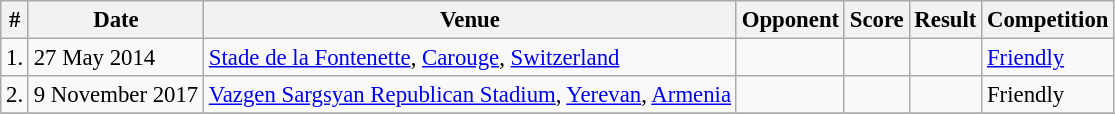<table class="wikitable" style="font-size:95%;">
<tr>
<th>#</th>
<th>Date</th>
<th>Venue</th>
<th>Opponent</th>
<th>Score</th>
<th>Result</th>
<th>Competition</th>
</tr>
<tr>
<td>1.</td>
<td>27 May 2014</td>
<td><a href='#'>Stade de la Fontenette</a>, <a href='#'>Carouge</a>, <a href='#'>Switzerland</a></td>
<td></td>
<td></td>
<td></td>
<td><a href='#'>Friendly</a></td>
</tr>
<tr>
<td>2.</td>
<td>9 November 2017</td>
<td><a href='#'>Vazgen Sargsyan Republican Stadium</a>, <a href='#'>Yerevan</a>, <a href='#'>Armenia</a></td>
<td></td>
<td></td>
<td></td>
<td>Friendly</td>
</tr>
<tr>
</tr>
</table>
